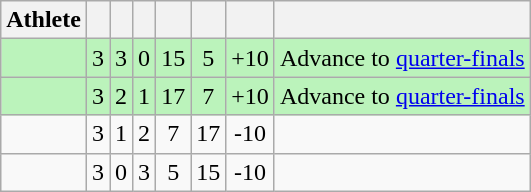<table class=wikitable style="text-align:center">
<tr>
<th>Athlete</th>
<th></th>
<th></th>
<th></th>
<th></th>
<th></th>
<th></th>
<th></th>
</tr>
<tr bgcolor=bbf3bb>
<td style="text-align:left"></td>
<td>3</td>
<td>3</td>
<td>0</td>
<td>15</td>
<td>5</td>
<td>+10</td>
<td>Advance to <a href='#'>quarter-finals</a></td>
</tr>
<tr bgcolor=bbf3bb>
<td style="text-align:left"></td>
<td>3</td>
<td>2</td>
<td>1</td>
<td>17</td>
<td>7</td>
<td>+10</td>
<td>Advance to <a href='#'>quarter-finals</a></td>
</tr>
<tr>
<td style="text-align:left"></td>
<td>3</td>
<td>1</td>
<td>2</td>
<td>7</td>
<td>17</td>
<td>-10</td>
<td></td>
</tr>
<tr>
<td style="text-align:left"></td>
<td>3</td>
<td>0</td>
<td>3</td>
<td>5</td>
<td>15</td>
<td>-10</td>
<td></td>
</tr>
</table>
